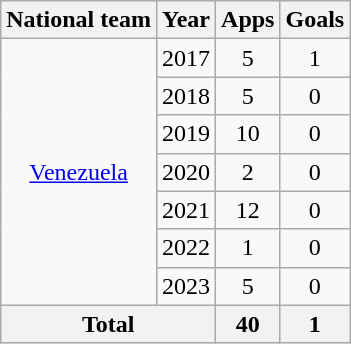<table class="wikitable" style="text-align:center">
<tr>
<th>National team</th>
<th>Year</th>
<th>Apps</th>
<th>Goals</th>
</tr>
<tr>
<td rowspan="7"><a href='#'>Venezuela</a></td>
<td>2017</td>
<td>5</td>
<td>1</td>
</tr>
<tr>
<td>2018</td>
<td>5</td>
<td>0</td>
</tr>
<tr>
<td>2019</td>
<td>10</td>
<td>0</td>
</tr>
<tr>
<td>2020</td>
<td>2</td>
<td>0</td>
</tr>
<tr>
<td>2021</td>
<td>12</td>
<td>0</td>
</tr>
<tr>
<td>2022</td>
<td>1</td>
<td>0</td>
</tr>
<tr>
<td>2023</td>
<td>5</td>
<td>0</td>
</tr>
<tr>
<th colspan="2">Total</th>
<th>40</th>
<th>1</th>
</tr>
</table>
